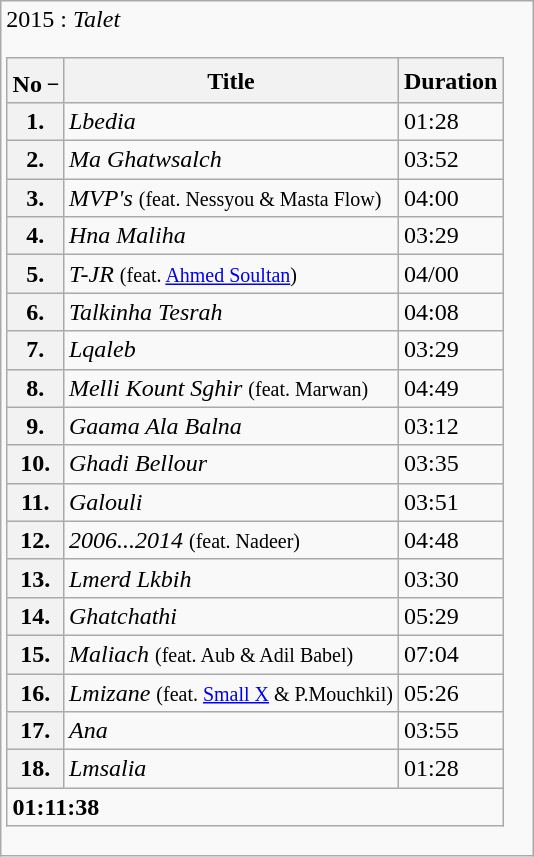<table class="wikitable">
<tr>
<td>2015 : <em>Talet</em><br><table class="wikitable">
<tr>
<th><abbr>No <sup>_</sup></abbr></th>
<th>Title</th>
<th>Duration</th>
</tr>
<tr>
<th>1.</th>
<td><em>Lbedia</em></td>
<td>01:28</td>
</tr>
<tr>
<th>2.</th>
<td><em>Ma Ghatwsalch</em></td>
<td>03:52</td>
</tr>
<tr>
<th>3.</th>
<td><em>MVP's</em> <small>(feat. Nessyou & Masta Flow)</small></td>
<td>04:00</td>
</tr>
<tr>
<th>4.</th>
<td><em>Hna Maliha</em></td>
<td>03:29</td>
</tr>
<tr>
<th>5.</th>
<td><em>T-JR</em> <small>(feat. <a href='#'>Ahmed Soultan</a>)</small></td>
<td>04/00</td>
</tr>
<tr>
<th>6.</th>
<td><em>Talkinha Tesrah</em></td>
<td>04:08</td>
</tr>
<tr>
<th>7.</th>
<td><em>Lqaleb</em></td>
<td>03:29</td>
</tr>
<tr>
<th>8.</th>
<td><em>Melli Kount Sghir</em> <small>(feat. Marwan)</small></td>
<td>04:49</td>
</tr>
<tr>
<th>9.</th>
<td><em>Gaama Ala Balna</em></td>
<td>03:12</td>
</tr>
<tr>
<th>10.</th>
<td><em>Ghadi Bellour</em></td>
<td>03:35</td>
</tr>
<tr>
<th>11.</th>
<td><em>Galouli</em></td>
<td>03:51</td>
</tr>
<tr>
<th>12.</th>
<td><em>2006...2014</em> <small>(feat. Nadeer)</small></td>
<td>04:48</td>
</tr>
<tr>
<th>13.</th>
<td><em>Lmerd Lkbih</em></td>
<td>03:30</td>
</tr>
<tr>
<th>14.</th>
<td><em>Ghatchathi</em></td>
<td>05:29</td>
</tr>
<tr>
<th>15.</th>
<td><em>Maliach</em> <small>(feat. Aub & Adil Babel)</small></td>
<td>07:04</td>
</tr>
<tr>
<th>16.</th>
<td><em>Lmizane</em> <small>(feat. <a href='#'>Small X</a> & P.Mouchkil)</small></td>
<td>05:26</td>
</tr>
<tr>
<th>17.</th>
<td><em>Ana</em></td>
<td>03:55</td>
</tr>
<tr>
<th>18.</th>
<td><em>Lmsalia</em></td>
<td>01:28</td>
</tr>
<tr>
<td colspan="10"><strong>01:11:38</strong></td>
</tr>
</table>
</td>
</tr>
</table>
